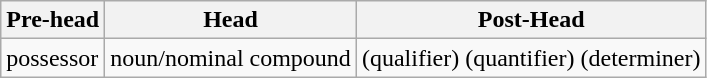<table class="wikitable">
<tr>
<th>Pre-head</th>
<th>Head</th>
<th>Post-Head</th>
</tr>
<tr>
<td>possessor</td>
<td>noun/nominal compound</td>
<td>(qualifier) (quantifier) (determiner)</td>
</tr>
</table>
